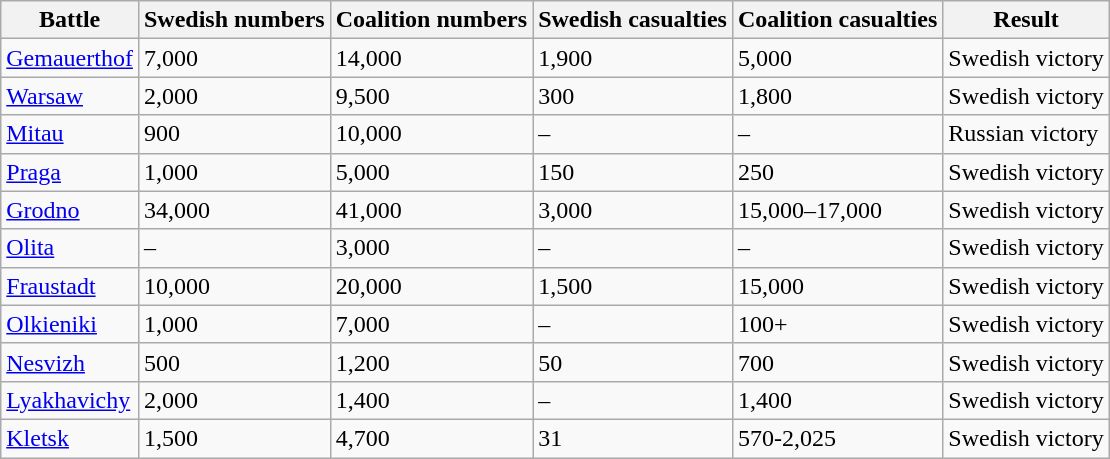<table class="wikitable sortable collapsible" border="1">
<tr>
<th>Battle</th>
<th>Swedish numbers</th>
<th>Coalition numbers</th>
<th>Swedish casualties</th>
<th>Coalition casualties</th>
<th>Result</th>
</tr>
<tr>
<td><a href='#'>Gemauerthof</a></td>
<td>7,000</td>
<td>14,000</td>
<td>1,900</td>
<td>5,000</td>
<td>Swedish victory</td>
</tr>
<tr>
<td><a href='#'>Warsaw</a></td>
<td>2,000</td>
<td>9,500</td>
<td>300</td>
<td>1,800</td>
<td>Swedish victory</td>
</tr>
<tr>
<td><a href='#'>Mitau</a></td>
<td>900</td>
<td>10,000</td>
<td>–</td>
<td>–</td>
<td>Russian victory</td>
</tr>
<tr>
<td><a href='#'>Praga</a></td>
<td>1,000</td>
<td>5,000</td>
<td>150</td>
<td>250</td>
<td>Swedish victory</td>
</tr>
<tr>
<td><a href='#'>Grodno</a></td>
<td>34,000</td>
<td>41,000</td>
<td>3,000</td>
<td>15,000–17,000</td>
<td>Swedish victory</td>
</tr>
<tr>
<td><a href='#'>Olita</a></td>
<td>–</td>
<td>3,000</td>
<td>–</td>
<td>–</td>
<td>Swedish victory</td>
</tr>
<tr>
<td><a href='#'>Fraustadt</a></td>
<td>10,000</td>
<td>20,000</td>
<td>1,500</td>
<td>15,000</td>
<td>Swedish victory</td>
</tr>
<tr>
<td><a href='#'>Olkieniki</a></td>
<td>1,000</td>
<td>7,000</td>
<td>–</td>
<td>100+</td>
<td>Swedish victory</td>
</tr>
<tr>
<td><a href='#'>Nesvizh</a></td>
<td>500</td>
<td>1,200</td>
<td>50</td>
<td>700</td>
<td>Swedish victory</td>
</tr>
<tr>
<td><a href='#'>Lyakhavichy</a></td>
<td>2,000</td>
<td>1,400</td>
<td>–</td>
<td>1,400</td>
<td>Swedish victory</td>
</tr>
<tr>
<td><a href='#'>Kletsk</a></td>
<td>1,500</td>
<td>4,700</td>
<td>31</td>
<td>570-2,025</td>
<td>Swedish victory</td>
</tr>
</table>
